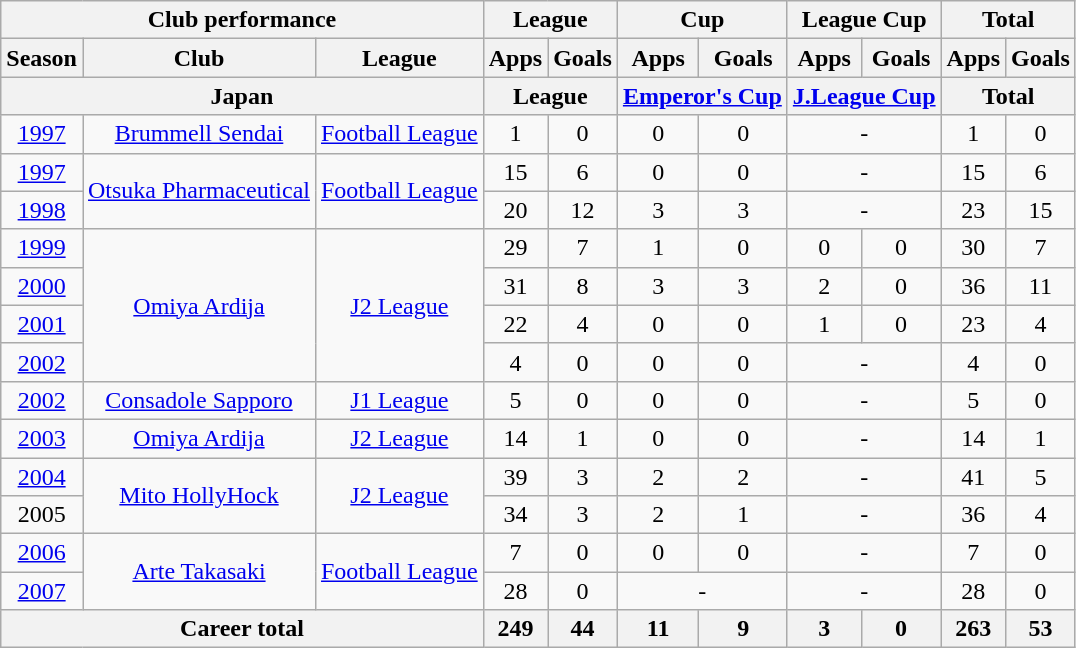<table class="wikitable" style="text-align:center">
<tr>
<th colspan=3>Club performance</th>
<th colspan=2>League</th>
<th colspan=2>Cup</th>
<th colspan=2>League Cup</th>
<th colspan=2>Total</th>
</tr>
<tr>
<th>Season</th>
<th>Club</th>
<th>League</th>
<th>Apps</th>
<th>Goals</th>
<th>Apps</th>
<th>Goals</th>
<th>Apps</th>
<th>Goals</th>
<th>Apps</th>
<th>Goals</th>
</tr>
<tr>
<th colspan=3>Japan</th>
<th colspan=2>League</th>
<th colspan=2><a href='#'>Emperor's Cup</a></th>
<th colspan=2><a href='#'>J.League Cup</a></th>
<th colspan=2>Total</th>
</tr>
<tr>
<td><a href='#'>1997</a></td>
<td><a href='#'>Brummell Sendai</a></td>
<td><a href='#'>Football League</a></td>
<td>1</td>
<td>0</td>
<td>0</td>
<td>0</td>
<td colspan="2">-</td>
<td>1</td>
<td>0</td>
</tr>
<tr>
<td><a href='#'>1997</a></td>
<td rowspan="2"><a href='#'>Otsuka Pharmaceutical</a></td>
<td rowspan="2"><a href='#'>Football League</a></td>
<td>15</td>
<td>6</td>
<td>0</td>
<td>0</td>
<td colspan="2">-</td>
<td>15</td>
<td>6</td>
</tr>
<tr>
<td><a href='#'>1998</a></td>
<td>20</td>
<td>12</td>
<td>3</td>
<td>3</td>
<td colspan="2">-</td>
<td>23</td>
<td>15</td>
</tr>
<tr>
<td><a href='#'>1999</a></td>
<td rowspan="4"><a href='#'>Omiya Ardija</a></td>
<td rowspan="4"><a href='#'>J2 League</a></td>
<td>29</td>
<td>7</td>
<td>1</td>
<td>0</td>
<td>0</td>
<td>0</td>
<td>30</td>
<td>7</td>
</tr>
<tr>
<td><a href='#'>2000</a></td>
<td>31</td>
<td>8</td>
<td>3</td>
<td>3</td>
<td>2</td>
<td>0</td>
<td>36</td>
<td>11</td>
</tr>
<tr>
<td><a href='#'>2001</a></td>
<td>22</td>
<td>4</td>
<td>0</td>
<td>0</td>
<td>1</td>
<td>0</td>
<td>23</td>
<td>4</td>
</tr>
<tr>
<td><a href='#'>2002</a></td>
<td>4</td>
<td>0</td>
<td>0</td>
<td>0</td>
<td colspan="2">-</td>
<td>4</td>
<td>0</td>
</tr>
<tr>
<td><a href='#'>2002</a></td>
<td><a href='#'>Consadole Sapporo</a></td>
<td><a href='#'>J1 League</a></td>
<td>5</td>
<td>0</td>
<td>0</td>
<td>0</td>
<td colspan="2">-</td>
<td>5</td>
<td>0</td>
</tr>
<tr>
<td><a href='#'>2003</a></td>
<td><a href='#'>Omiya Ardija</a></td>
<td><a href='#'>J2 League</a></td>
<td>14</td>
<td>1</td>
<td>0</td>
<td>0</td>
<td colspan="2">-</td>
<td>14</td>
<td>1</td>
</tr>
<tr>
<td><a href='#'>2004</a></td>
<td rowspan="2"><a href='#'>Mito HollyHock</a></td>
<td rowspan="2"><a href='#'>J2 League</a></td>
<td>39</td>
<td>3</td>
<td>2</td>
<td>2</td>
<td colspan="2">-</td>
<td>41</td>
<td>5</td>
</tr>
<tr>
<td>2005</td>
<td>34</td>
<td>3</td>
<td>2</td>
<td>1</td>
<td colspan="2">-</td>
<td>36</td>
<td>4</td>
</tr>
<tr>
<td><a href='#'>2006</a></td>
<td rowspan="2"><a href='#'>Arte Takasaki</a></td>
<td rowspan="2"><a href='#'>Football League</a></td>
<td>7</td>
<td>0</td>
<td>0</td>
<td>0</td>
<td colspan="2">-</td>
<td>7</td>
<td>0</td>
</tr>
<tr>
<td><a href='#'>2007</a></td>
<td>28</td>
<td>0</td>
<td colspan="2">-</td>
<td colspan="2">-</td>
<td>28</td>
<td>0</td>
</tr>
<tr>
<th colspan=3>Career total</th>
<th>249</th>
<th>44</th>
<th>11</th>
<th>9</th>
<th>3</th>
<th>0</th>
<th>263</th>
<th>53</th>
</tr>
</table>
